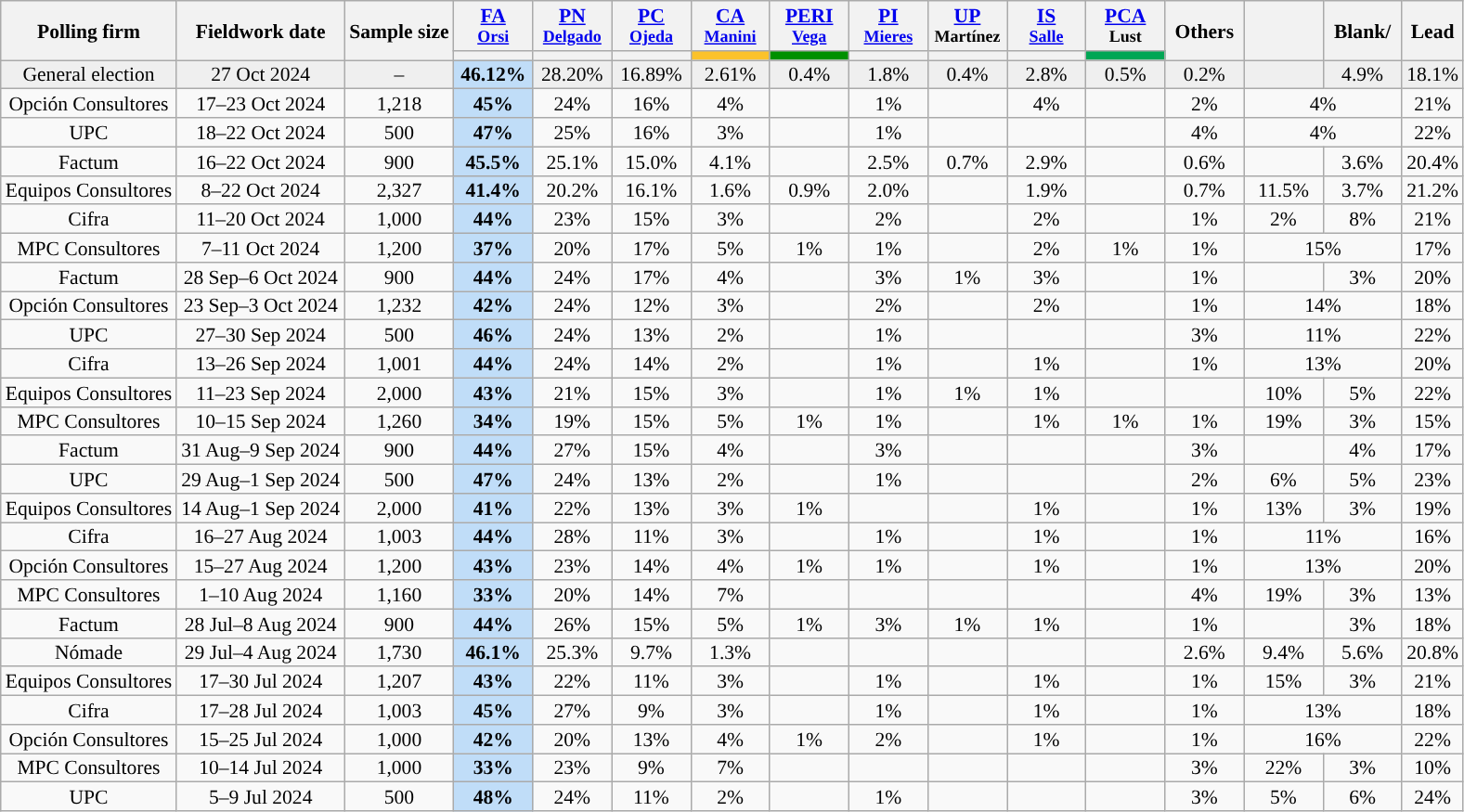<table class="wikitable sortable collapsible collapsed mw-datatable" style="text-align:center;font-size:90%;line-height:14px;">
<tr>
<th rowspan=2>Polling firm</th>
<th rowspan=2>Fieldwork date</th>
<th rowspan=2>Sample size</th>
<th style="width:50px;" class="unsortable"><a href='#'>FA</a><br><small><a href='#'>Orsi</a></small></th>
<th style="width:50px;" class="unsortable"><a href='#'>PN</a><br><small><a href='#'>Delgado</a></small></th>
<th style="width:50px;" class="unsortable"><a href='#'>PC</a><br><small><a href='#'>Ojeda</a></small></th>
<th style="width:50px;" class="unsortable"><a href='#'>CA</a><br><small><a href='#'>Manini</a></small></th>
<th style="width:50px;" class="unsortable"><a href='#'>PERI</a><br><small><a href='#'>Vega</a></small></th>
<th style="width:50px;" class="unsortable"><a href='#'>PI</a><br><small><a href='#'>Mieres</a></small></th>
<th style="width:50px;" class="unsortable"><a href='#'>UP</a><br><small>Martínez</small></th>
<th style="width:50px;" class="unsortable"><a href='#'>IS</a><br><small><a href='#'>Salle</a></small></th>
<th style="width:50px;" class="unsortable"><a href='#'>PCA</a><br><small>Lust</small></th>
<th rowspan="2" style="width:50px;" class="unsortable">Others</th>
<th rowspan="2" style="width:50px;" class="unsortable"></th>
<th rowspan="2" style="width:50px;" class="unsortable">Blank/</th>
<th rowspan="2" style="width:30px;">Lead</th>
</tr>
<tr>
<th data-sort-type="number" style="background:"></th>
<th data-sort-type="number" style="background:"></th>
<th data-sort-type="number" style="background:"></th>
<th data-sort-type="number" style="background:#FBC22B"></th>
<th data-sort-type="number" style="background:#009000"></th>
<th data-sort-type="number" style="background:"></th>
<th data-sort-type="number" style="background:"></th>
<th data-sort-type="number" style="background:"></th>
<th data-sort-type="number" style="background:#00a655"></th>
</tr>
<tr style="background:#EFEFEF;">
<td>General election</td>
<td>27 Oct 2024</td>
<td>–</td>
<td style="background:#C0DDF8;"><strong>46.12%</strong></td>
<td>28.20%</td>
<td>16.89%</td>
<td>2.61%</td>
<td>0.4%</td>
<td>1.8%</td>
<td>0.4%</td>
<td>2.8%</td>
<td>0.5%</td>
<td>0.2%</td>
<td></td>
<td>4.9%</td>
<td style="background:">18.1%</td>
</tr>
<tr>
<td>Opción Consultores</td>
<td>17–23 Oct 2024</td>
<td>1,218</td>
<td style="background:#C0DDF8;"><strong>45%</strong></td>
<td>24%</td>
<td>16%</td>
<td>4%</td>
<td></td>
<td>1%</td>
<td></td>
<td>4%</td>
<td></td>
<td>2%</td>
<td colspan="2">4%</td>
<td style="background:">21%</td>
</tr>
<tr>
<td>UPC</td>
<td>18–22 Oct 2024</td>
<td>500</td>
<td style="background:#C0DDF8;"><strong>47%</strong></td>
<td>25%</td>
<td>16%</td>
<td>3%</td>
<td></td>
<td>1%</td>
<td></td>
<td></td>
<td></td>
<td>4%</td>
<td colspan="2">4%</td>
<td style="background:">22%</td>
</tr>
<tr>
<td>Factum</td>
<td>16–22 Oct 2024</td>
<td>900</td>
<td style="background:#C0DDF8;"><strong>45.5%</strong></td>
<td>25.1%</td>
<td>15.0%</td>
<td>4.1%</td>
<td></td>
<td>2.5%</td>
<td>0.7%</td>
<td>2.9%</td>
<td></td>
<td>0.6%</td>
<td></td>
<td>3.6%</td>
<td style="background:">20.4%</td>
</tr>
<tr>
<td>Equipos Consultores</td>
<td>8–22 Oct 2024</td>
<td>2,327</td>
<td style="background:#C0DDF8;"><strong>41.4%</strong></td>
<td>20.2%</td>
<td>16.1%</td>
<td>1.6%</td>
<td>0.9%</td>
<td>2.0%</td>
<td></td>
<td>1.9%</td>
<td></td>
<td>0.7%</td>
<td>11.5%</td>
<td>3.7%</td>
<td style="background:">21.2%</td>
</tr>
<tr>
<td>Cifra</td>
<td>11–20 Oct 2024</td>
<td>1,000</td>
<td style="background:#C0DDF8;"><strong>44%</strong></td>
<td>23%</td>
<td>15%</td>
<td>3%</td>
<td></td>
<td>2%</td>
<td></td>
<td>2%</td>
<td></td>
<td>1%</td>
<td>2%</td>
<td>8%</td>
<td style="background:">21%</td>
</tr>
<tr>
<td>MPC Consultores</td>
<td>7–11 Oct 2024</td>
<td>1,200</td>
<td style="background:#C0DDF8;"><strong>37%</strong></td>
<td>20%</td>
<td>17%</td>
<td>5%</td>
<td>1%</td>
<td>1%</td>
<td></td>
<td>2%</td>
<td>1%</td>
<td>1%</td>
<td colspan="2">15%</td>
<td style="background:">17%</td>
</tr>
<tr>
<td>Factum</td>
<td>28 Sep–6 Oct 2024</td>
<td>900</td>
<td style="background:#C0DDF8;"><strong>44%</strong></td>
<td>24%</td>
<td>17%</td>
<td>4%</td>
<td></td>
<td>3%</td>
<td>1%</td>
<td>3%</td>
<td></td>
<td>1%</td>
<td></td>
<td>3%</td>
<td style="background:">20%</td>
</tr>
<tr>
<td>Opción Consultores</td>
<td>23 Sep–3 Oct 2024</td>
<td>1,232</td>
<td style="background:#C0DDF8;"><strong>42%</strong></td>
<td>24%</td>
<td>12%</td>
<td>3%</td>
<td></td>
<td>2%</td>
<td></td>
<td>2%</td>
<td></td>
<td>1%</td>
<td colspan="2">14%</td>
<td style="background:">18%</td>
</tr>
<tr>
<td>UPC</td>
<td>27–30 Sep 2024</td>
<td>500</td>
<td style="background:#C0DDF8;"><strong>46%</strong></td>
<td>24%</td>
<td>13%</td>
<td>2%</td>
<td></td>
<td>1%</td>
<td></td>
<td></td>
<td></td>
<td>3%</td>
<td colspan="2">11%</td>
<td style="background:">22%</td>
</tr>
<tr>
<td>Cifra</td>
<td>13–26 Sep 2024</td>
<td>1,001</td>
<td style="background:#C0DDF8;"><strong>44%</strong></td>
<td>24%</td>
<td>14%</td>
<td>2%</td>
<td></td>
<td>1%</td>
<td></td>
<td>1%</td>
<td></td>
<td>1%</td>
<td colspan="2">13%</td>
<td style="background:">20%</td>
</tr>
<tr>
<td>Equipos Consultores</td>
<td>11–23 Sep 2024</td>
<td>2,000</td>
<td style="background:#C0DDF8;"><strong>43%</strong></td>
<td>21%</td>
<td>15%</td>
<td>3%</td>
<td></td>
<td>1%</td>
<td>1%</td>
<td>1%</td>
<td></td>
<td></td>
<td>10%</td>
<td>5%</td>
<td style="background:">22%</td>
</tr>
<tr>
<td>MPC Consultores</td>
<td>10–15 Sep 2024</td>
<td>1,260</td>
<td style="background:#C0DDF8;"><strong>34%</strong></td>
<td>19%</td>
<td>15%</td>
<td>5%</td>
<td>1%</td>
<td>1%</td>
<td></td>
<td>1%</td>
<td>1%</td>
<td>1%</td>
<td>19%</td>
<td>3%</td>
<td style="background:">15%</td>
</tr>
<tr>
<td>Factum</td>
<td>31 Aug–9 Sep 2024</td>
<td>900</td>
<td style="background:#C0DDF8;"><strong>44%</strong></td>
<td>27%</td>
<td>15%</td>
<td>4%</td>
<td></td>
<td>3%</td>
<td></td>
<td></td>
<td></td>
<td>3%</td>
<td></td>
<td>4%</td>
<td style="background:">17%</td>
</tr>
<tr>
<td>UPC</td>
<td>29 Aug–1 Sep 2024</td>
<td>500</td>
<td style="background:#C0DDF8;"><strong>47%</strong></td>
<td>24%</td>
<td>13%</td>
<td>2%</td>
<td></td>
<td>1%</td>
<td></td>
<td></td>
<td></td>
<td>2%</td>
<td>6%</td>
<td>5%</td>
<td style="background:">23%</td>
</tr>
<tr>
<td>Equipos Consultores</td>
<td>14 Aug–1 Sep 2024</td>
<td>2,000</td>
<td style="background:#C0DDF8;"><strong>41%</strong></td>
<td>22%</td>
<td>13%</td>
<td>3%</td>
<td>1%</td>
<td></td>
<td></td>
<td>1%</td>
<td></td>
<td>1%</td>
<td>13%</td>
<td>3%</td>
<td style="background:">19%</td>
</tr>
<tr>
<td>Cifra</td>
<td>16–27 Aug 2024</td>
<td>1,003</td>
<td style="background:#C0DDF8;"><strong>44%</strong></td>
<td>28%</td>
<td>11%</td>
<td>3%</td>
<td></td>
<td>1%</td>
<td></td>
<td>1%</td>
<td></td>
<td>1%</td>
<td colspan="2">11%</td>
<td style="background:">16%</td>
</tr>
<tr>
<td>Opción Consultores</td>
<td>15–27 Aug 2024</td>
<td>1,200</td>
<td style="background:#C0DDF8;"><strong>43%</strong></td>
<td>23%</td>
<td>14%</td>
<td>4%</td>
<td>1%</td>
<td>1%</td>
<td></td>
<td>1%</td>
<td></td>
<td>1%</td>
<td colspan="2">13%</td>
<td style="background:">20%</td>
</tr>
<tr>
<td>MPC Consultores</td>
<td>1–10 Aug 2024</td>
<td>1,160</td>
<td style="background:#C0DDF8;"><strong>33%</strong></td>
<td>20%</td>
<td>14%</td>
<td>7%</td>
<td></td>
<td></td>
<td></td>
<td></td>
<td></td>
<td>4%</td>
<td>19%</td>
<td>3%</td>
<td style="background:">13%</td>
</tr>
<tr>
<td>Factum</td>
<td>28 Jul–8 Aug 2024</td>
<td>900</td>
<td style="background:#C0DDF8;"><strong>44%</strong></td>
<td>26%</td>
<td>15%</td>
<td>5%</td>
<td>1%</td>
<td>3%</td>
<td>1%</td>
<td>1%</td>
<td></td>
<td>1%</td>
<td></td>
<td>3%</td>
<td style="background:">18%</td>
</tr>
<tr>
<td>Nómade</td>
<td>29 Jul–4 Aug 2024</td>
<td>1,730</td>
<td style="background:#C0DDF8;"><strong>46.1%</strong></td>
<td>25.3%</td>
<td>9.7%</td>
<td>1.3%</td>
<td></td>
<td></td>
<td></td>
<td></td>
<td></td>
<td>2.6%</td>
<td>9.4%</td>
<td>5.6%</td>
<td style="background:">20.8%</td>
</tr>
<tr>
<td>Equipos Consultores</td>
<td>17–30 Jul 2024</td>
<td>1,207</td>
<td style="background:#C0DDF8;"><strong>43%</strong></td>
<td>22%</td>
<td>11%</td>
<td>3%</td>
<td></td>
<td>1%</td>
<td></td>
<td>1%</td>
<td></td>
<td>1%</td>
<td>15%</td>
<td>3%</td>
<td style="background:">21%</td>
</tr>
<tr>
<td>Cifra</td>
<td>17–28 Jul 2024</td>
<td>1,003</td>
<td style="background:#C0DDF8;"><strong>45%</strong></td>
<td>27%</td>
<td>9%</td>
<td>3%</td>
<td></td>
<td>1%</td>
<td></td>
<td>1%</td>
<td></td>
<td>1%</td>
<td colspan="2">13%</td>
<td style="background:">18%</td>
</tr>
<tr>
<td>Opción Consultores</td>
<td>15–25 Jul 2024</td>
<td>1,000</td>
<td style="background:#C0DDF8;"><strong>42%</strong></td>
<td>20%</td>
<td>13%</td>
<td>4%</td>
<td>1%</td>
<td>2%</td>
<td></td>
<td>1%</td>
<td></td>
<td>1%</td>
<td colspan="2">16%</td>
<td style="background:">22%</td>
</tr>
<tr>
<td>MPC Consultores</td>
<td>10–14 Jul 2024</td>
<td>1,000</td>
<td style="background:#C0DDF8;"><strong>33%</strong></td>
<td>23%</td>
<td>9%</td>
<td>7%</td>
<td></td>
<td></td>
<td></td>
<td></td>
<td></td>
<td>3%</td>
<td>22%</td>
<td>3%</td>
<td style="background:">10%</td>
</tr>
<tr>
<td>UPC</td>
<td>5–9 Jul 2024</td>
<td>500</td>
<td style="background:#C0DDF8;"><strong>48%</strong></td>
<td>24%</td>
<td>11%</td>
<td>2%</td>
<td></td>
<td>1%</td>
<td></td>
<td></td>
<td></td>
<td>3%</td>
<td>5%</td>
<td>6%</td>
<td style="background:">24%</td>
</tr>
</table>
